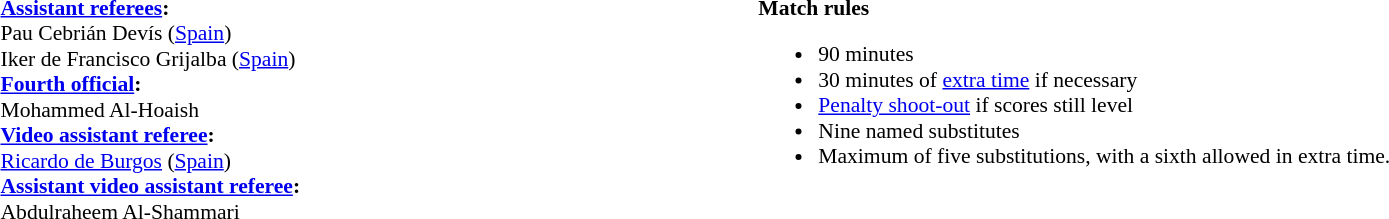<table width=100% style="font-size:90%">
<tr>
<td><br><strong><a href='#'>Assistant referees</a>:</strong>
<br>Pau Cebrián Devís (<a href='#'>Spain</a>)
<br>Iker de Francisco Grijalba (<a href='#'>Spain</a>)
<br><strong><a href='#'>Fourth official</a>:</strong>
<br>Mohammed Al-Hoaish
<br><strong><a href='#'>Video assistant referee</a>:</strong>
<br><a href='#'>Ricardo de Burgos</a> (<a href='#'>Spain</a>)
<br><strong><a href='#'>Assistant video assistant referee</a>:</strong>
<br>Abdulraheem Al-Shammari</td>
<td style="width:60%; vertical-align:top;"><br><strong>Match rules</strong><ul><li>90 minutes</li><li>30 minutes of <a href='#'>extra time</a> if necessary</li><li><a href='#'>Penalty shoot-out</a> if scores still level</li><li>Nine named substitutes</li><li>Maximum of five substitutions, with a sixth allowed in extra time.</li></ul></td>
</tr>
</table>
